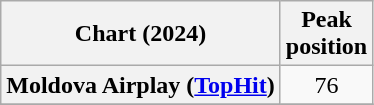<table class="wikitable plainrowheaders" style="text-align:center">
<tr>
<th scope="col">Chart (2024)</th>
<th scope="col">Peak<br>position</th>
</tr>
<tr>
<th scope="row">Moldova Airplay (<a href='#'>TopHit</a>)</th>
<td>76</td>
</tr>
<tr>
</tr>
</table>
